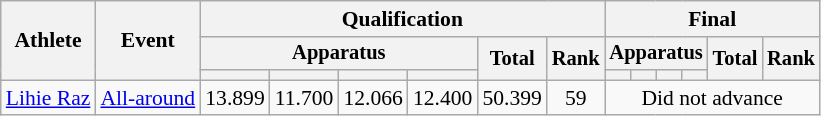<table class="wikitable" style="font-size:90%">
<tr>
<th rowspan=3>Athlete</th>
<th rowspan=3>Event</th>
<th colspan=6>Qualification</th>
<th colspan=6>Final</th>
</tr>
<tr style="font-size:95%">
<th colspan=4>Apparatus</th>
<th rowspan=2>Total</th>
<th rowspan=2>Rank</th>
<th colspan=4>Apparatus</th>
<th rowspan=2>Total</th>
<th rowspan=2>Rank</th>
</tr>
<tr style="font-size:95%">
<th></th>
<th></th>
<th></th>
<th></th>
<th></th>
<th></th>
<th></th>
<th></th>
</tr>
<tr align=center>
<td align=left><a href='#'>Lihie Raz</a></td>
<td align=left><a href='#'>All-around</a></td>
<td>13.899</td>
<td>11.700</td>
<td>12.066</td>
<td>12.400</td>
<td>50.399</td>
<td>59</td>
<td colspan=6>Did not advance</td>
</tr>
</table>
